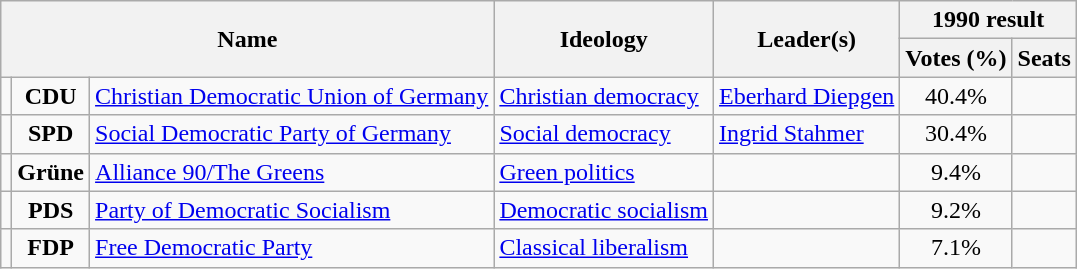<table class="wikitable">
<tr>
<th rowspan=2 colspan=3>Name</th>
<th rowspan=2>Ideology</th>
<th rowspan=2>Leader(s)</th>
<th colspan=2>1990 result</th>
</tr>
<tr>
<th>Votes (%)</th>
<th>Seats</th>
</tr>
<tr>
<td bgcolor=></td>
<td align=center><strong>CDU</strong></td>
<td><a href='#'>Christian Democratic Union of Germany</a><br></td>
<td><a href='#'>Christian democracy</a></td>
<td><a href='#'>Eberhard Diepgen</a></td>
<td align=center>40.4%</td>
<td></td>
</tr>
<tr>
<td bgcolor=></td>
<td align=center><strong>SPD</strong></td>
<td><a href='#'>Social Democratic Party of Germany</a><br></td>
<td><a href='#'>Social democracy</a></td>
<td><a href='#'>Ingrid Stahmer</a></td>
<td align=center>30.4%</td>
<td></td>
</tr>
<tr>
<td bgcolor=></td>
<td align=center><strong>Grüne</strong></td>
<td><a href='#'>Alliance 90/The Greens</a><br></td>
<td><a href='#'>Green politics</a></td>
<td></td>
<td align=center>9.4%</td>
<td></td>
</tr>
<tr>
<td bgcolor=></td>
<td align=center><strong>PDS</strong></td>
<td><a href='#'>Party of Democratic Socialism</a><br></td>
<td><a href='#'>Democratic socialism</a></td>
<td></td>
<td align=center>9.2%</td>
<td></td>
</tr>
<tr>
<td bgcolor=></td>
<td align=center><strong>FDP</strong></td>
<td><a href='#'>Free Democratic Party</a><br></td>
<td><a href='#'>Classical liberalism</a></td>
<td></td>
<td align=center>7.1%</td>
<td></td>
</tr>
</table>
